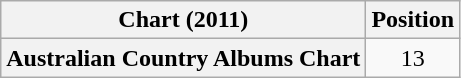<table class="wikitable sortable plainrowheaders" style="text-align:center">
<tr>
<th scope="col">Chart (2011)</th>
<th scope="col">Position</th>
</tr>
<tr>
<th scope="row">Australian Country Albums Chart</th>
<td>13</td>
</tr>
</table>
